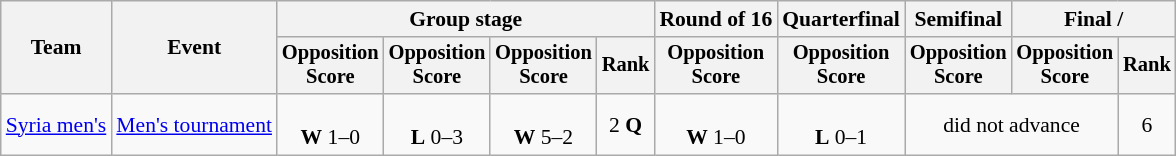<table class=wikitable style=font-size:90%;text-align:center>
<tr>
<th rowspan=2>Team</th>
<th rowspan=2>Event</th>
<th colspan=4>Group stage</th>
<th>Round of 16</th>
<th>Quarterfinal</th>
<th>Semifinal</th>
<th colspan=2>Final / </th>
</tr>
<tr style=font-size:95%>
<th>Opposition<br>Score</th>
<th>Opposition<br>Score</th>
<th>Opposition<br>Score</th>
<th>Rank</th>
<th>Opposition<br>Score</th>
<th>Opposition<br>Score</th>
<th>Opposition<br>Score</th>
<th>Opposition<br>Score</th>
<th>Rank</th>
</tr>
<tr>
<td align=left><a href='#'>Syria men's</a></td>
<td align=left><a href='#'>Men's tournament</a></td>
<td><br><strong>W</strong> 1–0</td>
<td><br><strong>L</strong> 0–3</td>
<td><br><strong>W</strong> 5–2</td>
<td>2 <strong>Q</strong></td>
<td><br><strong>W</strong> 1–0</td>
<td><br><strong>L</strong> 0–1</td>
<td colspan=2>did not advance</td>
<td>6</td>
</tr>
</table>
